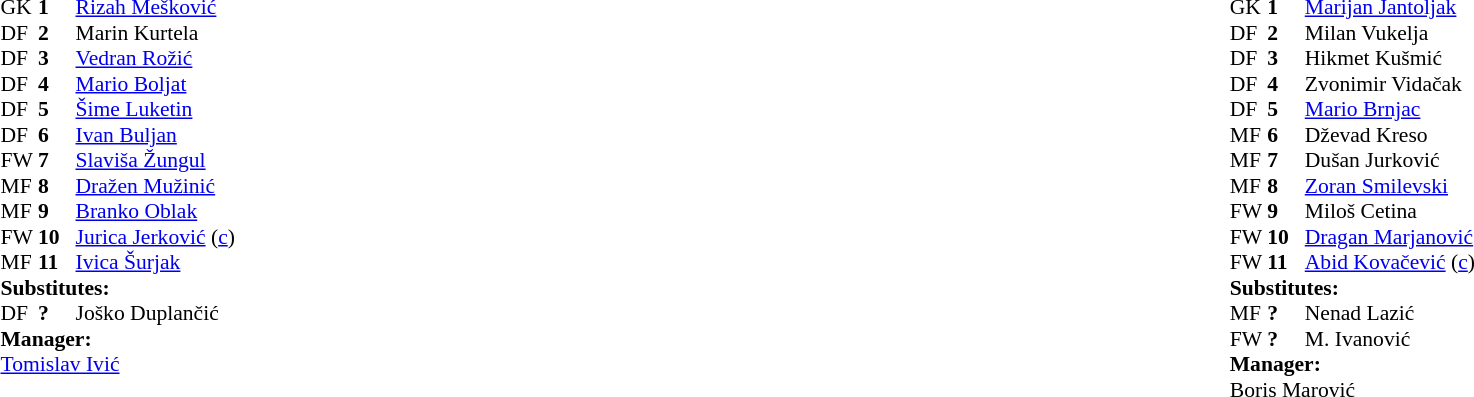<table width="100%">
<tr>
<td valign="top" width="50%"><br><table style="font-size: 90%" cellspacing="0" cellpadding="0">
<tr>
<td colspan="4"></td>
</tr>
<tr>
<th width="25"></th>
<th width="25"></th>
<th width="200"></th>
<th></th>
</tr>
<tr>
<td>GK</td>
<td><strong>1</strong></td>
<td> <a href='#'>Rizah Mešković</a></td>
</tr>
<tr>
<td>DF</td>
<td><strong>2</strong></td>
<td> Marin Kurtela</td>
<td></td>
</tr>
<tr>
<td>DF</td>
<td><strong>3</strong></td>
<td> <a href='#'>Vedran Rožić</a></td>
</tr>
<tr>
<td>DF</td>
<td><strong>4</strong></td>
<td> <a href='#'>Mario Boljat</a></td>
</tr>
<tr>
<td>DF</td>
<td><strong>5</strong></td>
<td> <a href='#'>Šime Luketin</a></td>
</tr>
<tr>
<td>DF</td>
<td><strong>6</strong></td>
<td> <a href='#'>Ivan Buljan</a></td>
</tr>
<tr>
<td>FW</td>
<td><strong>7</strong></td>
<td> <a href='#'>Slaviša Žungul</a></td>
</tr>
<tr>
<td>MF</td>
<td><strong>8</strong></td>
<td> <a href='#'>Dražen Mužinić</a></td>
</tr>
<tr>
<td>MF</td>
<td><strong>9</strong></td>
<td> <a href='#'>Branko Oblak</a></td>
</tr>
<tr>
<td>FW</td>
<td><strong>10</strong></td>
<td> <a href='#'>Jurica Jerković</a> (<a href='#'>c</a>)</td>
</tr>
<tr>
<td>MF</td>
<td><strong>11</strong></td>
<td> <a href='#'>Ivica Šurjak</a></td>
</tr>
<tr>
<td colspan=4><strong>Substitutes:</strong></td>
</tr>
<tr>
<td>DF</td>
<td><strong>?</strong></td>
<td> Joško Duplančić</td>
<td></td>
</tr>
<tr>
<td colspan=4><strong>Manager:</strong></td>
</tr>
<tr>
<td colspan="4"> <a href='#'>Tomislav Ivić</a></td>
</tr>
</table>
</td>
<td valign="top" width="50%"><br><table style="font-size: 90%" cellspacing="0" cellpadding="0" align="center">
<tr>
<td colspan="4"></td>
</tr>
<tr>
<th width="25"></th>
<th width="25"></th>
<th width="200"></th>
<th></th>
</tr>
<tr>
<td>GK</td>
<td><strong>1</strong></td>
<td> <a href='#'>Marijan Jantoljak</a></td>
</tr>
<tr>
<td>DF</td>
<td><strong>2</strong></td>
<td> Milan Vukelja</td>
</tr>
<tr>
<td>DF</td>
<td><strong>3</strong></td>
<td> Hikmet Kušmić</td>
</tr>
<tr>
<td>DF</td>
<td><strong>4</strong></td>
<td> Zvonimir Vidačak</td>
</tr>
<tr>
<td>DF</td>
<td><strong>5</strong></td>
<td> <a href='#'>Mario Brnjac</a></td>
</tr>
<tr>
<td>MF</td>
<td><strong>6</strong></td>
<td> Dževad Kreso</td>
</tr>
<tr>
<td>MF</td>
<td><strong>7</strong></td>
<td> Dušan Jurković</td>
<td></td>
</tr>
<tr>
<td>MF</td>
<td><strong>8</strong></td>
<td> <a href='#'>Zoran Smilevski</a></td>
</tr>
<tr>
<td>FW</td>
<td><strong>9</strong></td>
<td> Miloš Cetina</td>
<td></td>
</tr>
<tr>
<td>FW</td>
<td><strong>10</strong></td>
<td> <a href='#'>Dragan Marjanović</a></td>
</tr>
<tr>
<td>FW</td>
<td><strong>11</strong></td>
<td> <a href='#'>Abid Kovačević</a> (<a href='#'>c</a>)</td>
</tr>
<tr>
<td colspan=4><strong>Substitutes:</strong></td>
</tr>
<tr>
<td>MF</td>
<td><strong>?</strong></td>
<td> Nenad Lazić</td>
<td></td>
</tr>
<tr>
<td>FW</td>
<td><strong>?</strong></td>
<td> M. Ivanović</td>
<td></td>
</tr>
<tr>
<td colspan=4><strong>Manager:</strong></td>
</tr>
<tr>
<td colspan="4">  Boris Marović</td>
</tr>
</table>
</td>
</tr>
</table>
